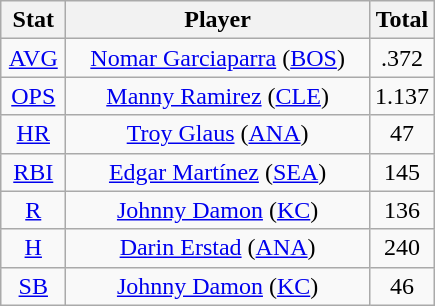<table class="wikitable" style="text-align:center;">
<tr>
<th style="width:15%">Stat</th>
<th>Player</th>
<th style="width:15%">Total</th>
</tr>
<tr>
<td><a href='#'>AVG</a></td>
<td><a href='#'>Nomar Garciaparra</a> (<a href='#'>BOS</a>)</td>
<td>.372</td>
</tr>
<tr>
<td><a href='#'>OPS</a></td>
<td><a href='#'>Manny Ramirez</a> (<a href='#'>CLE</a>)</td>
<td>1.137</td>
</tr>
<tr>
<td><a href='#'>HR</a></td>
<td><a href='#'>Troy Glaus</a> (<a href='#'>ANA</a>)</td>
<td>47</td>
</tr>
<tr>
<td><a href='#'>RBI</a></td>
<td><a href='#'>Edgar Martínez</a> (<a href='#'>SEA</a>)</td>
<td>145</td>
</tr>
<tr>
<td><a href='#'>R</a></td>
<td><a href='#'>Johnny Damon</a> (<a href='#'>KC</a>)</td>
<td>136</td>
</tr>
<tr>
<td><a href='#'>H</a></td>
<td><a href='#'>Darin Erstad</a> (<a href='#'>ANA</a>)</td>
<td>240</td>
</tr>
<tr>
<td><a href='#'>SB</a></td>
<td><a href='#'>Johnny Damon</a> (<a href='#'>KC</a>)</td>
<td>46</td>
</tr>
</table>
